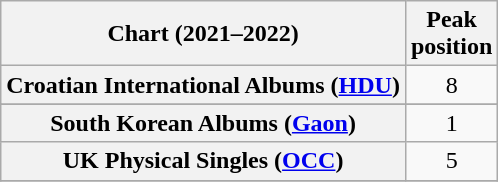<table class="wikitable sortable plainrowheaders" style="text-align:center">
<tr>
<th scope="col">Chart (2021–2022)</th>
<th scope="col">Peak<br>position</th>
</tr>
<tr>
<th scope="row">Croatian International Albums (<a href='#'>HDU</a>)</th>
<td>8</td>
</tr>
<tr>
</tr>
<tr>
<th scope="row">South Korean Albums (<a href='#'>Gaon</a>)</th>
<td>1</td>
</tr>
<tr>
<th scope="row">UK Physical Singles (<a href='#'>OCC</a>)</th>
<td>5</td>
</tr>
<tr>
</tr>
</table>
